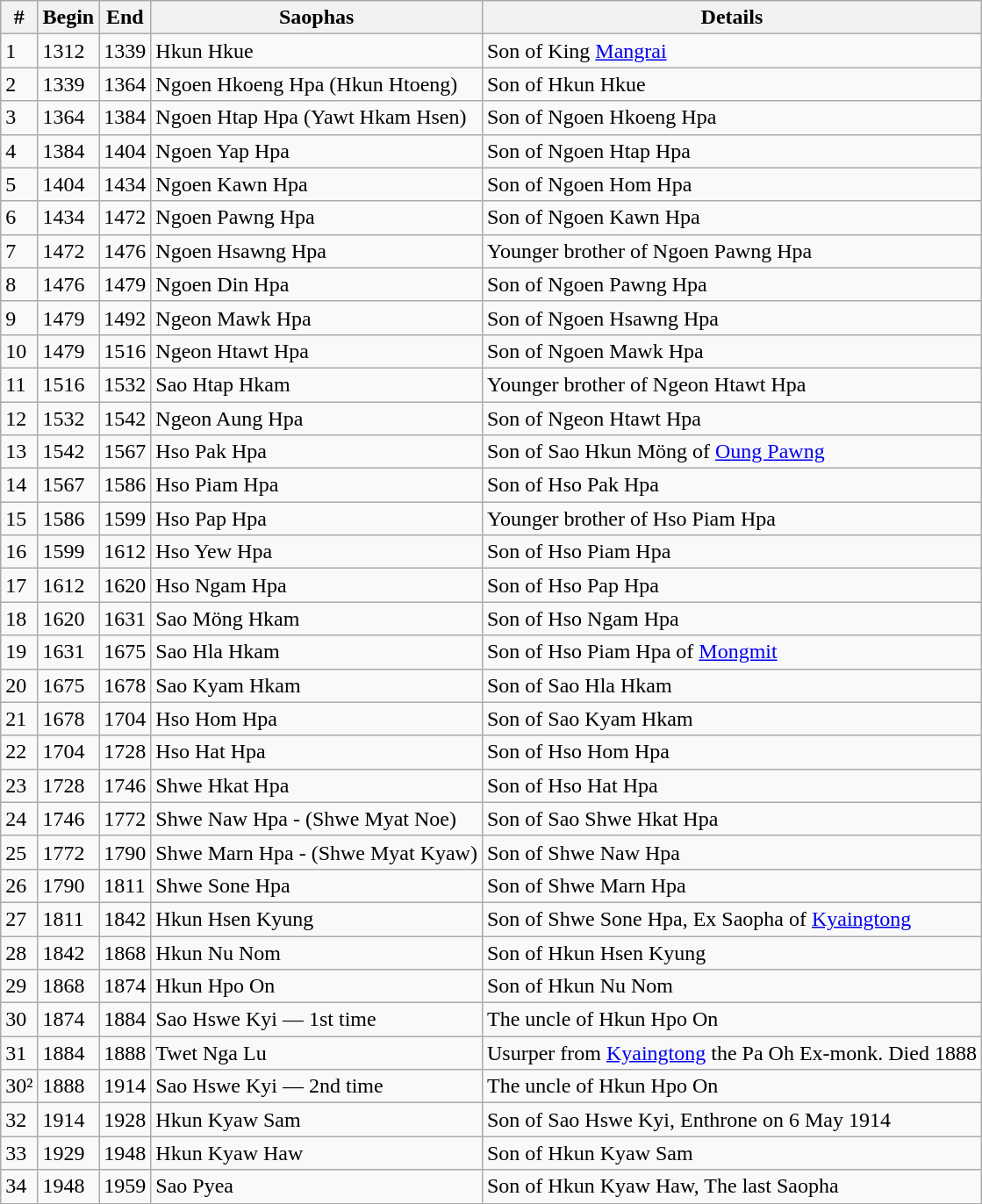<table class="wikitable">
<tr>
<th>#</th>
<th>Begin</th>
<th>End</th>
<th>Saophas</th>
<th>Details</th>
</tr>
<tr>
<td>1</td>
<td>1312</td>
<td>1339</td>
<td>Hkun Hkue</td>
<td>Son of King <a href='#'>Mangrai</a></td>
</tr>
<tr>
<td>2</td>
<td>1339</td>
<td>1364</td>
<td>Ngoen Hkoeng Hpa (Hkun Htoeng)</td>
<td>Son of Hkun Hkue</td>
</tr>
<tr>
<td>3</td>
<td>1364</td>
<td>1384</td>
<td>Ngoen Htap Hpa (Yawt Hkam Hsen)</td>
<td>Son of Ngoen Hkoeng Hpa</td>
</tr>
<tr>
<td>4</td>
<td>1384</td>
<td>1404</td>
<td>Ngoen Yap Hpa</td>
<td>Son of Ngoen Htap Hpa</td>
</tr>
<tr>
<td>5</td>
<td>1404</td>
<td>1434</td>
<td>Ngoen Kawn Hpa</td>
<td>Son of Ngoen Hom Hpa</td>
</tr>
<tr>
<td>6</td>
<td>1434</td>
<td>1472</td>
<td>Ngoen Pawng Hpa</td>
<td>Son of Ngoen Kawn Hpa</td>
</tr>
<tr>
<td>7</td>
<td>1472</td>
<td>1476</td>
<td>Ngoen Hsawng Hpa</td>
<td>Younger brother of Ngoen Pawng Hpa</td>
</tr>
<tr>
<td>8</td>
<td>1476</td>
<td>1479</td>
<td>Ngoen Din Hpa</td>
<td>Son of Ngoen Pawng Hpa</td>
</tr>
<tr>
<td>9</td>
<td>1479</td>
<td>1492</td>
<td>Ngeon Mawk Hpa</td>
<td>Son of Ngoen Hsawng Hpa</td>
</tr>
<tr>
<td>10</td>
<td>1479</td>
<td>1516</td>
<td>Ngeon Htawt Hpa</td>
<td>Son of Ngoen Mawk Hpa</td>
</tr>
<tr>
<td>11</td>
<td>1516</td>
<td>1532</td>
<td>Sao Htap Hkam</td>
<td>Younger brother of Ngeon Htawt Hpa</td>
</tr>
<tr>
<td>12</td>
<td>1532</td>
<td>1542</td>
<td>Ngeon Aung Hpa</td>
<td>Son of Ngeon Htawt Hpa</td>
</tr>
<tr>
<td>13</td>
<td>1542</td>
<td>1567</td>
<td>Hso Pak Hpa</td>
<td>Son of Sao Hkun Möng of <a href='#'>Oung Pawng</a></td>
</tr>
<tr>
<td>14</td>
<td>1567</td>
<td>1586</td>
<td>Hso Piam Hpa</td>
<td>Son of Hso Pak Hpa</td>
</tr>
<tr>
<td>15</td>
<td>1586</td>
<td>1599</td>
<td>Hso Pap Hpa</td>
<td>Younger brother of Hso Piam Hpa</td>
</tr>
<tr>
<td>16</td>
<td>1599</td>
<td>1612</td>
<td>Hso Yew Hpa</td>
<td>Son of Hso Piam Hpa</td>
</tr>
<tr>
<td>17</td>
<td>1612</td>
<td>1620</td>
<td>Hso Ngam Hpa</td>
<td>Son of Hso Pap Hpa</td>
</tr>
<tr>
<td>18</td>
<td>1620</td>
<td>1631</td>
<td>Sao Möng Hkam</td>
<td>Son of Hso Ngam Hpa</td>
</tr>
<tr>
<td>19</td>
<td>1631</td>
<td>1675</td>
<td>Sao Hla Hkam</td>
<td>Son of Hso Piam Hpa of <a href='#'>Mongmit</a></td>
</tr>
<tr>
<td>20</td>
<td>1675</td>
<td>1678</td>
<td>Sao Kyam Hkam</td>
<td>Son of Sao Hla Hkam</td>
</tr>
<tr>
<td>21</td>
<td>1678</td>
<td>1704</td>
<td>Hso Hom Hpa</td>
<td>Son of Sao Kyam Hkam</td>
</tr>
<tr>
<td>22</td>
<td>1704</td>
<td>1728</td>
<td>Hso Hat Hpa</td>
<td>Son of Hso Hom Hpa</td>
</tr>
<tr>
<td>23</td>
<td>1728</td>
<td>1746</td>
<td>Shwe Hkat Hpa</td>
<td>Son of Hso Hat Hpa</td>
</tr>
<tr>
<td>24</td>
<td>1746</td>
<td>1772</td>
<td>Shwe Naw Hpa - (Shwe Myat Noe)</td>
<td>Son of Sao Shwe Hkat Hpa</td>
</tr>
<tr>
<td>25</td>
<td>1772</td>
<td>1790</td>
<td>Shwe Marn Hpa - (Shwe Myat Kyaw)</td>
<td>Son of Shwe Naw Hpa</td>
</tr>
<tr>
<td>26</td>
<td>1790</td>
<td>1811</td>
<td>Shwe Sone Hpa</td>
<td>Son of Shwe Marn Hpa</td>
</tr>
<tr>
<td>27</td>
<td>1811</td>
<td>1842</td>
<td>Hkun Hsen Kyung</td>
<td>Son of Shwe Sone Hpa, Ex Saopha of <a href='#'>Kyaingtong</a></td>
</tr>
<tr>
<td>28</td>
<td>1842</td>
<td>1868</td>
<td>Hkun Nu Nom</td>
<td>Son of Hkun Hsen Kyung</td>
</tr>
<tr>
<td>29</td>
<td>1868</td>
<td>1874</td>
<td>Hkun Hpo On</td>
<td>Son of Hkun Nu Nom</td>
</tr>
<tr>
<td>30</td>
<td>1874</td>
<td>1884</td>
<td>Sao Hswe Kyi — 1st time</td>
<td>The uncle of Hkun Hpo On</td>
</tr>
<tr>
<td>31</td>
<td>1884</td>
<td>1888</td>
<td>Twet Nga Lu</td>
<td>Usurper from <a href='#'>Kyaingtong</a> the Pa Oh Ex-monk. Died 1888</td>
</tr>
<tr>
<td>30²</td>
<td>1888</td>
<td>1914</td>
<td>Sao Hswe Kyi — 2nd time</td>
<td>The uncle of Hkun Hpo On</td>
</tr>
<tr>
<td>32</td>
<td>1914</td>
<td>1928</td>
<td>Hkun Kyaw Sam</td>
<td>Son of Sao Hswe Kyi, Enthrone on 6 May 1914</td>
</tr>
<tr>
<td>33</td>
<td>1929</td>
<td>1948</td>
<td>Hkun Kyaw Haw</td>
<td>Son of Hkun Kyaw Sam</td>
</tr>
<tr>
<td>34</td>
<td>1948</td>
<td>1959</td>
<td>Sao Pyea</td>
<td>Son of Hkun Kyaw Haw, The last Saopha</td>
</tr>
</table>
